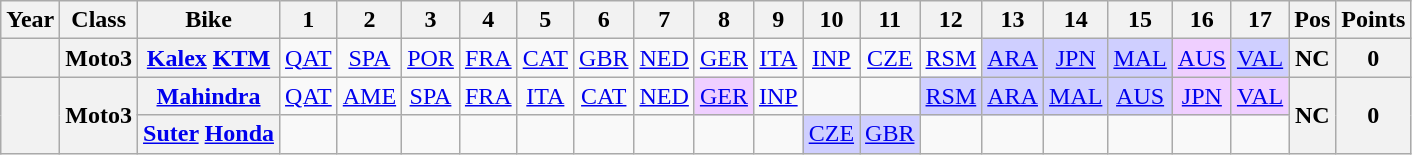<table class="wikitable" style="text-align:center">
<tr>
<th>Year</th>
<th>Class</th>
<th>Bike</th>
<th>1</th>
<th>2</th>
<th>3</th>
<th>4</th>
<th>5</th>
<th>6</th>
<th>7</th>
<th>8</th>
<th>9</th>
<th>10</th>
<th>11</th>
<th>12</th>
<th>13</th>
<th>14</th>
<th>15</th>
<th>16</th>
<th>17</th>
<th>Pos</th>
<th>Points</th>
</tr>
<tr>
<th></th>
<th>Moto3</th>
<th><a href='#'>Kalex</a> <a href='#'>KTM</a></th>
<td><a href='#'>QAT</a></td>
<td><a href='#'>SPA</a></td>
<td><a href='#'>POR</a></td>
<td><a href='#'>FRA</a></td>
<td><a href='#'>CAT</a></td>
<td><a href='#'>GBR</a></td>
<td><a href='#'>NED</a></td>
<td><a href='#'>GER</a></td>
<td><a href='#'>ITA</a></td>
<td><a href='#'>INP</a></td>
<td><a href='#'>CZE</a></td>
<td><a href='#'>RSM</a></td>
<td style="background:#cfcfff;"><a href='#'>ARA</a><br></td>
<td style="background:#cfcfff;"><a href='#'>JPN</a><br></td>
<td style="background:#cfcfff;"><a href='#'>MAL</a><br></td>
<td style="background:#EFCFFF;"><a href='#'>AUS</a><br></td>
<td style="background:#cfcfff;"><a href='#'>VAL</a><br></td>
<th>NC</th>
<th>0</th>
</tr>
<tr>
<th rowspan=2></th>
<th rowspan=2>Moto3</th>
<th><a href='#'>Mahindra</a></th>
<td><a href='#'>QAT</a></td>
<td><a href='#'>AME</a></td>
<td><a href='#'>SPA</a></td>
<td><a href='#'>FRA</a></td>
<td><a href='#'>ITA</a></td>
<td><a href='#'>CAT</a></td>
<td><a href='#'>NED</a></td>
<td style="background:#EFCFFF;"><a href='#'>GER</a><br></td>
<td><a href='#'>INP</a></td>
<td></td>
<td></td>
<td style="background:#cfcfff;"><a href='#'>RSM</a><br></td>
<td style="background:#cfcfff;"><a href='#'>ARA</a><br></td>
<td style="background:#cfcfff;"><a href='#'>MAL</a><br></td>
<td style="background:#cfcfff;"><a href='#'>AUS</a><br></td>
<td style="background:#EFCFFF;"><a href='#'>JPN</a><br></td>
<td style="background:#EFCFFF;"><a href='#'>VAL</a><br></td>
<th rowspan=2>NC</th>
<th rowspan=2>0</th>
</tr>
<tr>
<th><a href='#'>Suter</a> <a href='#'>Honda</a></th>
<td></td>
<td></td>
<td></td>
<td></td>
<td></td>
<td></td>
<td></td>
<td></td>
<td></td>
<td style="background:#cfcfff;"><a href='#'>CZE</a><br></td>
<td style="background:#cfcfff;"><a href='#'>GBR</a><br></td>
<td></td>
<td></td>
<td></td>
<td></td>
<td></td>
<td></td>
</tr>
</table>
